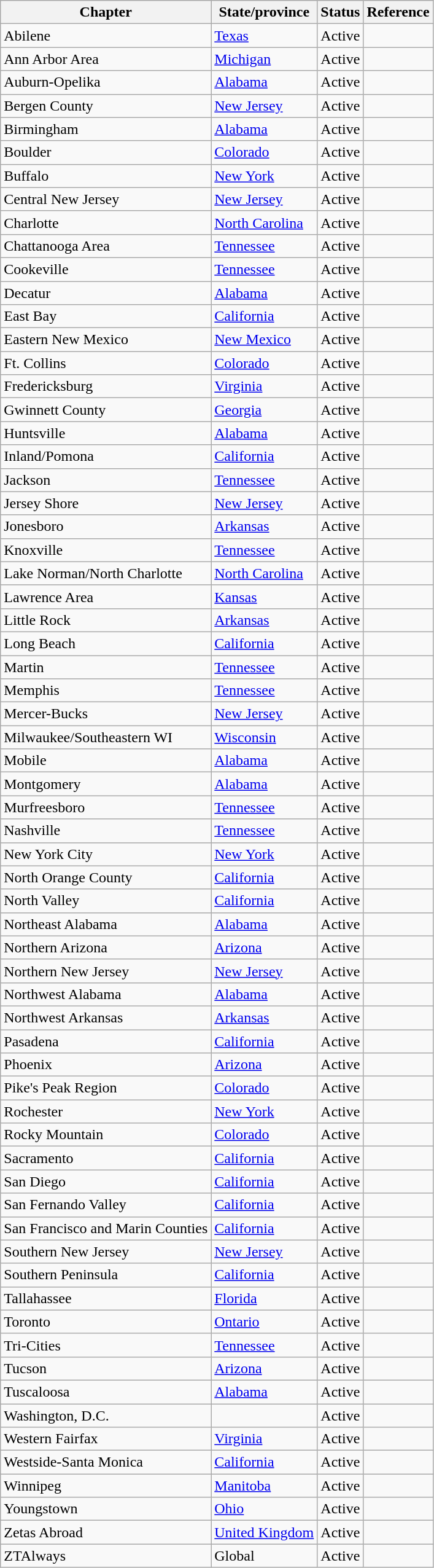<table class="sortable wikitable">
<tr>
<th>Chapter</th>
<th>State/province</th>
<th>Status</th>
<th>Reference</th>
</tr>
<tr>
<td>Abilene</td>
<td><a href='#'>Texas</a></td>
<td>Active</td>
<td></td>
</tr>
<tr>
<td>Ann Arbor Area</td>
<td><a href='#'>Michigan</a></td>
<td>Active</td>
<td></td>
</tr>
<tr>
<td>Auburn-Opelika</td>
<td><a href='#'>Alabama</a></td>
<td>Active</td>
<td></td>
</tr>
<tr>
<td>Bergen County</td>
<td><a href='#'>New Jersey</a></td>
<td>Active</td>
<td></td>
</tr>
<tr>
<td>Birmingham</td>
<td><a href='#'>Alabama</a></td>
<td>Active</td>
<td></td>
</tr>
<tr>
<td>Boulder</td>
<td><a href='#'>Colorado</a></td>
<td>Active</td>
<td></td>
</tr>
<tr>
<td>Buffalo</td>
<td><a href='#'>New York</a></td>
<td>Active</td>
<td></td>
</tr>
<tr>
<td>Central New Jersey</td>
<td><a href='#'>New Jersey</a></td>
<td>Active</td>
<td></td>
</tr>
<tr>
<td>Charlotte</td>
<td><a href='#'>North Carolina</a></td>
<td>Active</td>
<td></td>
</tr>
<tr>
<td>Chattanooga Area</td>
<td><a href='#'>Tennessee</a></td>
<td>Active</td>
<td></td>
</tr>
<tr>
<td>Cookeville</td>
<td><a href='#'>Tennessee</a></td>
<td>Active</td>
<td></td>
</tr>
<tr>
<td>Decatur</td>
<td><a href='#'>Alabama</a></td>
<td>Active</td>
<td></td>
</tr>
<tr>
<td>East Bay</td>
<td><a href='#'>California</a></td>
<td>Active</td>
<td></td>
</tr>
<tr>
<td>Eastern New Mexico</td>
<td><a href='#'>New Mexico</a></td>
<td>Active</td>
<td></td>
</tr>
<tr>
<td>Ft. Collins</td>
<td><a href='#'>Colorado</a></td>
<td>Active</td>
<td></td>
</tr>
<tr>
<td>Fredericksburg</td>
<td><a href='#'>Virginia</a></td>
<td>Active</td>
<td></td>
</tr>
<tr>
<td>Gwinnett County</td>
<td><a href='#'>Georgia</a></td>
<td>Active</td>
<td></td>
</tr>
<tr>
<td>Huntsville</td>
<td><a href='#'>Alabama</a></td>
<td>Active</td>
<td></td>
</tr>
<tr>
<td>Inland/Pomona</td>
<td><a href='#'>California</a></td>
<td>Active</td>
<td></td>
</tr>
<tr>
<td>Jackson</td>
<td><a href='#'>Tennessee</a></td>
<td>Active</td>
<td></td>
</tr>
<tr>
<td>Jersey Shore</td>
<td><a href='#'>New Jersey</a></td>
<td>Active</td>
<td></td>
</tr>
<tr>
<td>Jonesboro</td>
<td><a href='#'>Arkansas</a></td>
<td>Active</td>
<td></td>
</tr>
<tr>
<td>Knoxville</td>
<td><a href='#'>Tennessee</a></td>
<td>Active</td>
<td></td>
</tr>
<tr>
<td>Lake Norman/North Charlotte</td>
<td><a href='#'>North Carolina</a></td>
<td>Active</td>
<td></td>
</tr>
<tr>
<td>Lawrence Area</td>
<td><a href='#'>Kansas</a></td>
<td>Active</td>
<td></td>
</tr>
<tr>
<td>Little Rock</td>
<td><a href='#'>Arkansas</a></td>
<td>Active</td>
<td></td>
</tr>
<tr>
<td>Long Beach</td>
<td><a href='#'>California</a></td>
<td>Active</td>
<td></td>
</tr>
<tr>
<td>Martin</td>
<td><a href='#'>Tennessee</a></td>
<td>Active</td>
<td></td>
</tr>
<tr>
<td>Memphis</td>
<td><a href='#'>Tennessee</a></td>
<td>Active</td>
<td></td>
</tr>
<tr>
<td>Mercer-Bucks</td>
<td><a href='#'>New Jersey</a></td>
<td>Active</td>
<td></td>
</tr>
<tr>
<td>Milwaukee/Southeastern WI</td>
<td><a href='#'>Wisconsin</a></td>
<td>Active</td>
<td></td>
</tr>
<tr>
<td>Mobile</td>
<td><a href='#'>Alabama</a></td>
<td>Active</td>
<td></td>
</tr>
<tr>
<td>Montgomery</td>
<td><a href='#'>Alabama</a></td>
<td>Active</td>
<td></td>
</tr>
<tr>
<td>Murfreesboro</td>
<td><a href='#'>Tennessee</a></td>
<td>Active</td>
<td></td>
</tr>
<tr>
<td>Nashville</td>
<td><a href='#'>Tennessee</a></td>
<td>Active</td>
<td></td>
</tr>
<tr>
<td>New York City</td>
<td><a href='#'>New York</a></td>
<td>Active</td>
<td></td>
</tr>
<tr>
<td>North Orange County</td>
<td><a href='#'>California</a></td>
<td>Active</td>
<td></td>
</tr>
<tr>
<td>North Valley</td>
<td><a href='#'>California</a></td>
<td>Active</td>
<td></td>
</tr>
<tr>
<td>Northeast Alabama</td>
<td><a href='#'>Alabama</a></td>
<td>Active</td>
<td></td>
</tr>
<tr>
<td>Northern Arizona</td>
<td><a href='#'>Arizona</a></td>
<td>Active</td>
<td></td>
</tr>
<tr>
<td>Northern New Jersey</td>
<td><a href='#'>New Jersey</a></td>
<td>Active</td>
<td></td>
</tr>
<tr>
<td>Northwest Alabama</td>
<td><a href='#'>Alabama</a></td>
<td>Active</td>
<td></td>
</tr>
<tr>
<td>Northwest Arkansas</td>
<td><a href='#'>Arkansas</a></td>
<td>Active</td>
<td></td>
</tr>
<tr>
<td>Pasadena</td>
<td><a href='#'>California</a></td>
<td>Active</td>
<td></td>
</tr>
<tr>
<td>Phoenix</td>
<td><a href='#'>Arizona</a></td>
<td>Active</td>
<td></td>
</tr>
<tr>
<td>Pike's Peak Region</td>
<td><a href='#'>Colorado</a></td>
<td>Active</td>
<td></td>
</tr>
<tr>
<td>Rochester</td>
<td><a href='#'>New York</a></td>
<td>Active</td>
<td></td>
</tr>
<tr>
<td>Rocky Mountain</td>
<td><a href='#'>Colorado</a></td>
<td>Active</td>
<td></td>
</tr>
<tr>
<td>Sacramento</td>
<td><a href='#'>California</a></td>
<td>Active</td>
<td></td>
</tr>
<tr>
<td>San Diego</td>
<td><a href='#'>California</a></td>
<td>Active</td>
<td></td>
</tr>
<tr>
<td>San Fernando Valley</td>
<td><a href='#'>California</a></td>
<td>Active</td>
<td></td>
</tr>
<tr>
<td>San Francisco and Marin Counties</td>
<td><a href='#'>California</a></td>
<td>Active</td>
<td></td>
</tr>
<tr>
<td>Southern New Jersey</td>
<td><a href='#'>New Jersey</a></td>
<td>Active</td>
<td></td>
</tr>
<tr>
<td>Southern Peninsula</td>
<td><a href='#'>California</a></td>
<td>Active</td>
<td></td>
</tr>
<tr>
<td>Tallahassee</td>
<td><a href='#'>Florida</a></td>
<td>Active</td>
<td></td>
</tr>
<tr>
<td>Toronto</td>
<td><a href='#'>Ontario</a></td>
<td>Active</td>
<td></td>
</tr>
<tr>
<td>Tri-Cities</td>
<td><a href='#'>Tennessee</a></td>
<td>Active</td>
<td></td>
</tr>
<tr>
<td>Tucson</td>
<td><a href='#'>Arizona</a></td>
<td>Active</td>
<td></td>
</tr>
<tr>
<td>Tuscaloosa</td>
<td><a href='#'>Alabama</a></td>
<td>Active</td>
<td></td>
</tr>
<tr>
<td>Washington, D.C.</td>
<td></td>
<td>Active</td>
<td></td>
</tr>
<tr>
<td>Western Fairfax</td>
<td><a href='#'>Virginia</a></td>
<td>Active</td>
<td></td>
</tr>
<tr>
<td>Westside-Santa Monica</td>
<td><a href='#'>California</a></td>
<td>Active</td>
<td></td>
</tr>
<tr>
<td>Winnipeg</td>
<td><a href='#'>Manitoba</a></td>
<td>Active</td>
<td></td>
</tr>
<tr>
<td>Youngstown</td>
<td><a href='#'>Ohio</a></td>
<td>Active</td>
<td></td>
</tr>
<tr>
<td>Zetas Abroad</td>
<td><a href='#'>United Kingdom</a></td>
<td>Active</td>
<td></td>
</tr>
<tr>
<td>ZTAlways</td>
<td>Global</td>
<td>Active</td>
<td></td>
</tr>
</table>
